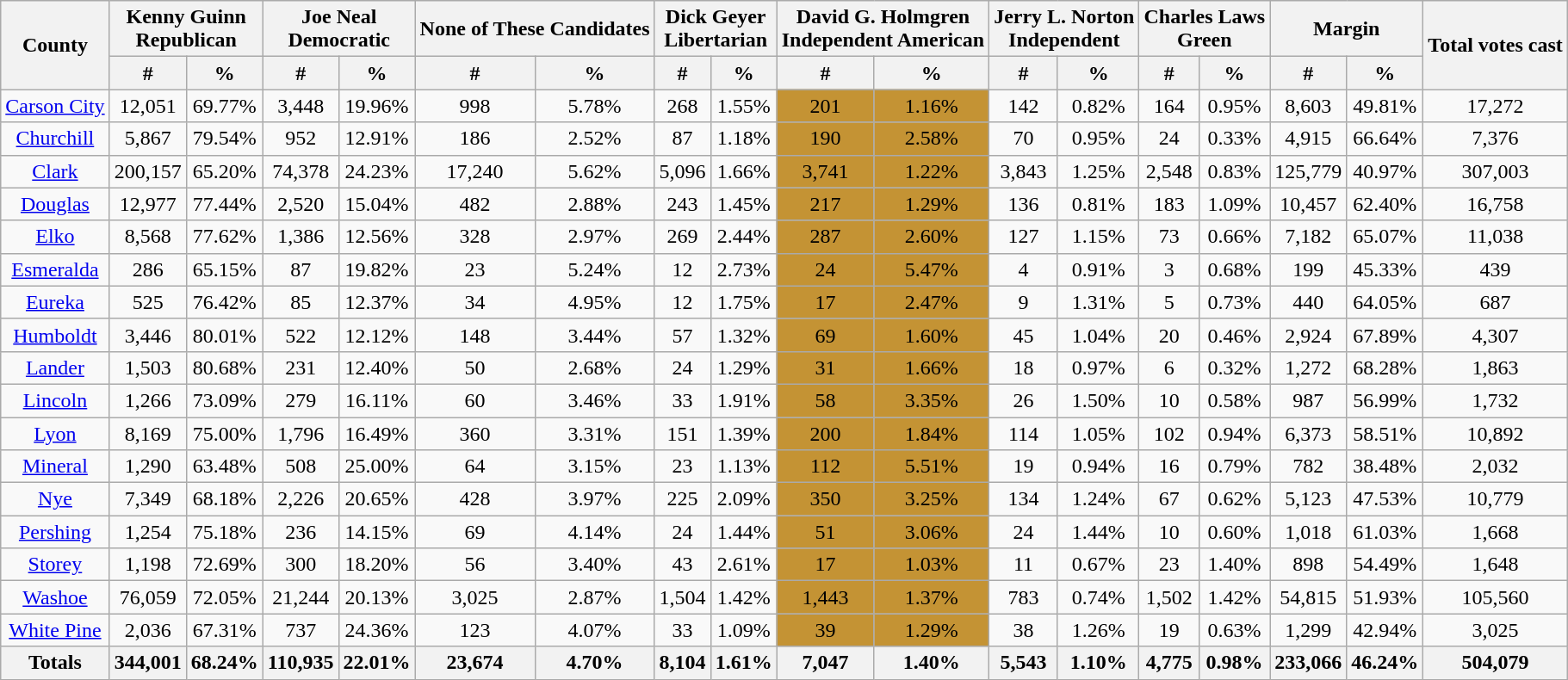<table class="wikitable sortable" style="text-align:center">
<tr>
<th rowspan="2">County</th>
<th style="text-align:center;" colspan="2">Kenny Guinn<br>Republican</th>
<th style="text-align:center;" colspan="2">Joe Neal<br>Democratic</th>
<th style="text-align:center;" colspan="2">None of These Candidates</th>
<th style="text-align:center;" colspan="2">Dick Geyer<br>Libertarian</th>
<th style="text-align:center;" colspan="2">David G. Holmgren<br>Independent American</th>
<th style="text-align:center;" colspan="2">Jerry L. Norton<br>Independent</th>
<th style="text-align:center;" colspan="2">Charles Laws<br>Green</th>
<th style="text-align:center;" colspan="2">Margin</th>
<th style="text-align:center;" rowspan="2">Total votes cast</th>
</tr>
<tr>
<th style="text-align:center;" data-sort-type="number">#</th>
<th style="text-align:center;" data-sort-type="number">%</th>
<th style="text-align:center;" data-sort-type="number">#</th>
<th style="text-align:center;" data-sort-type="number">%</th>
<th style="text-align:center;" data-sort-type="number">#</th>
<th style="text-align:center;" data-sort-type="number">%</th>
<th style="text-align:center;" data-sort-type="number">#</th>
<th style="text-align:center;" data-sort-type="number">%</th>
<th style="text-align:center;" data-sort-type="number">#</th>
<th style="text-align:center;" data-sort-type="number">%</th>
<th style="text-align:center;" data-sort-type="number">#</th>
<th style="text-align:center;" data-sort-type="number">%</th>
<th style="text-align:center;" data-sort-type="number">#</th>
<th style="text-align:center;" data-sort-type="number">%</th>
<th style="text-align:center;" data-sort-type="number">#</th>
<th style="text-align:center;" data-sort-type="number">%</th>
</tr>
<tr style="text-align:center;">
<td><a href='#'>Carson City</a></td>
<td>12,051</td>
<td>69.77%</td>
<td>3,448</td>
<td>19.96%</td>
<td>998</td>
<td>5.78%</td>
<td>268</td>
<td>1.55%</td>
<td bgcolor="#c49334">201</td>
<td bgcolor="#c49334">1.16%</td>
<td>142</td>
<td>0.82%</td>
<td>164</td>
<td>0.95%</td>
<td>8,603</td>
<td>49.81%</td>
<td>17,272</td>
</tr>
<tr style="text-align:center;">
<td><a href='#'>Churchill</a></td>
<td>5,867</td>
<td>79.54%</td>
<td>952</td>
<td>12.91%</td>
<td>186</td>
<td>2.52%</td>
<td>87</td>
<td>1.18%</td>
<td bgcolor="#c49334">190</td>
<td bgcolor="#c49334">2.58%</td>
<td>70</td>
<td>0.95%</td>
<td>24</td>
<td>0.33%</td>
<td>4,915</td>
<td>66.64%</td>
<td>7,376</td>
</tr>
<tr style="text-align:center;">
<td><a href='#'>Clark</a></td>
<td>200,157</td>
<td>65.20%</td>
<td>74,378</td>
<td>24.23%</td>
<td>17,240</td>
<td>5.62%</td>
<td>5,096</td>
<td>1.66%</td>
<td bgcolor="#c49334">3,741</td>
<td bgcolor="#c49334">1.22%</td>
<td>3,843</td>
<td>1.25%</td>
<td>2,548</td>
<td>0.83%</td>
<td>125,779</td>
<td>40.97%</td>
<td>307,003</td>
</tr>
<tr style="text-align:center;">
<td><a href='#'>Douglas</a></td>
<td>12,977</td>
<td>77.44%</td>
<td>2,520</td>
<td>15.04%</td>
<td>482</td>
<td>2.88%</td>
<td>243</td>
<td>1.45%</td>
<td bgcolor="#c49334">217</td>
<td bgcolor="#c49334">1.29%</td>
<td>136</td>
<td>0.81%</td>
<td>183</td>
<td>1.09%</td>
<td>10,457</td>
<td>62.40%</td>
<td>16,758</td>
</tr>
<tr style="text-align:center;">
<td><a href='#'>Elko</a></td>
<td>8,568</td>
<td>77.62%</td>
<td>1,386</td>
<td>12.56%</td>
<td>328</td>
<td>2.97%</td>
<td>269</td>
<td>2.44%</td>
<td bgcolor="#c49334">287</td>
<td bgcolor="#c49334">2.60%</td>
<td>127</td>
<td>1.15%</td>
<td>73</td>
<td>0.66%</td>
<td>7,182</td>
<td>65.07%</td>
<td>11,038</td>
</tr>
<tr style="text-align:center;">
<td><a href='#'>Esmeralda</a></td>
<td>286</td>
<td>65.15%</td>
<td>87</td>
<td>19.82%</td>
<td>23</td>
<td>5.24%</td>
<td>12</td>
<td>2.73%</td>
<td bgcolor="#c49334">24</td>
<td bgcolor="#c49334">5.47%</td>
<td>4</td>
<td>0.91%</td>
<td>3</td>
<td>0.68%</td>
<td>199</td>
<td>45.33%</td>
<td>439</td>
</tr>
<tr style="text-align:center;">
<td><a href='#'>Eureka</a></td>
<td>525</td>
<td>76.42%</td>
<td>85</td>
<td>12.37%</td>
<td>34</td>
<td>4.95%</td>
<td>12</td>
<td>1.75%</td>
<td bgcolor="#c49334">17</td>
<td bgcolor="#c49334">2.47%</td>
<td>9</td>
<td>1.31%</td>
<td>5</td>
<td>0.73%</td>
<td>440</td>
<td>64.05%</td>
<td>687</td>
</tr>
<tr style="text-align:center;">
<td><a href='#'>Humboldt</a></td>
<td>3,446</td>
<td>80.01%</td>
<td>522</td>
<td>12.12%</td>
<td>148</td>
<td>3.44%</td>
<td>57</td>
<td>1.32%</td>
<td bgcolor="#c49334">69</td>
<td bgcolor="#c49334">1.60%</td>
<td>45</td>
<td>1.04%</td>
<td>20</td>
<td>0.46%</td>
<td>2,924</td>
<td>67.89%</td>
<td>4,307</td>
</tr>
<tr style="text-align:center;">
<td><a href='#'>Lander</a></td>
<td>1,503</td>
<td>80.68%</td>
<td>231</td>
<td>12.40%</td>
<td>50</td>
<td>2.68%</td>
<td>24</td>
<td>1.29%</td>
<td bgcolor="#c49334">31</td>
<td bgcolor="#c49334">1.66%</td>
<td>18</td>
<td>0.97%</td>
<td>6</td>
<td>0.32%</td>
<td>1,272</td>
<td>68.28%</td>
<td>1,863</td>
</tr>
<tr style="text-align:center;">
<td><a href='#'>Lincoln</a></td>
<td>1,266</td>
<td>73.09%</td>
<td>279</td>
<td>16.11%</td>
<td>60</td>
<td>3.46%</td>
<td>33</td>
<td>1.91%</td>
<td bgcolor="#c49334">58</td>
<td bgcolor="#c49334">3.35%</td>
<td>26</td>
<td>1.50%</td>
<td>10</td>
<td>0.58%</td>
<td>987</td>
<td>56.99%</td>
<td>1,732</td>
</tr>
<tr style="text-align:center;">
<td><a href='#'>Lyon</a></td>
<td>8,169</td>
<td>75.00%</td>
<td>1,796</td>
<td>16.49%</td>
<td>360</td>
<td>3.31%</td>
<td>151</td>
<td>1.39%</td>
<td bgcolor="#c49334">200</td>
<td bgcolor="#c49334">1.84%</td>
<td>114</td>
<td>1.05%</td>
<td>102</td>
<td>0.94%</td>
<td>6,373</td>
<td>58.51%</td>
<td>10,892</td>
</tr>
<tr style="text-align:center;">
<td><a href='#'>Mineral</a></td>
<td>1,290</td>
<td>63.48%</td>
<td>508</td>
<td>25.00%</td>
<td>64</td>
<td>3.15%</td>
<td>23</td>
<td>1.13%</td>
<td bgcolor="#c49334">112</td>
<td bgcolor="#c49334">5.51%</td>
<td>19</td>
<td>0.94%</td>
<td>16</td>
<td>0.79%</td>
<td>782</td>
<td>38.48%</td>
<td>2,032</td>
</tr>
<tr style="text-align:center;">
<td><a href='#'>Nye</a></td>
<td>7,349</td>
<td>68.18%</td>
<td>2,226</td>
<td>20.65%</td>
<td>428</td>
<td>3.97%</td>
<td>225</td>
<td>2.09%</td>
<td bgcolor="#c49334">350</td>
<td bgcolor="#c49334">3.25%</td>
<td>134</td>
<td>1.24%</td>
<td>67</td>
<td>0.62%</td>
<td>5,123</td>
<td>47.53%</td>
<td>10,779</td>
</tr>
<tr style="text-align:center;">
<td><a href='#'>Pershing</a></td>
<td>1,254</td>
<td>75.18%</td>
<td>236</td>
<td>14.15%</td>
<td>69</td>
<td>4.14%</td>
<td>24</td>
<td>1.44%</td>
<td bgcolor="#c49334">51</td>
<td bgcolor="#c49334">3.06%</td>
<td>24</td>
<td>1.44%</td>
<td>10</td>
<td>0.60%</td>
<td>1,018</td>
<td>61.03%</td>
<td>1,668</td>
</tr>
<tr style="text-align:center;">
<td><a href='#'>Storey</a></td>
<td>1,198</td>
<td>72.69%</td>
<td>300</td>
<td>18.20%</td>
<td>56</td>
<td>3.40%</td>
<td>43</td>
<td>2.61%</td>
<td bgcolor="#c49334">17</td>
<td bgcolor="#c49334">1.03%</td>
<td>11</td>
<td>0.67%</td>
<td>23</td>
<td>1.40%</td>
<td>898</td>
<td>54.49%</td>
<td>1,648</td>
</tr>
<tr style="text-align:center;">
<td><a href='#'>Washoe</a></td>
<td>76,059</td>
<td>72.05%</td>
<td>21,244</td>
<td>20.13%</td>
<td>3,025</td>
<td>2.87%</td>
<td>1,504</td>
<td>1.42%</td>
<td bgcolor="#c49334">1,443</td>
<td bgcolor="#c49334">1.37%</td>
<td>783</td>
<td>0.74%</td>
<td>1,502</td>
<td>1.42%</td>
<td>54,815</td>
<td>51.93%</td>
<td>105,560</td>
</tr>
<tr style="text-align:center;">
<td><a href='#'>White Pine</a></td>
<td>2,036</td>
<td>67.31%</td>
<td>737</td>
<td>24.36%</td>
<td>123</td>
<td>4.07%</td>
<td>33</td>
<td>1.09%</td>
<td bgcolor="#c49334">39</td>
<td bgcolor="#c49334">1.29%</td>
<td>38</td>
<td>1.26%</td>
<td>19</td>
<td>0.63%</td>
<td>1,299</td>
<td>42.94%</td>
<td>3,025</td>
</tr>
<tr style="text-align:center;">
<th>Totals</th>
<th>344,001</th>
<th>68.24%</th>
<th>110,935</th>
<th>22.01%</th>
<th>23,674</th>
<th>4.70%</th>
<th>8,104</th>
<th>1.61%</th>
<th>7,047</th>
<th>1.40%</th>
<th>5,543</th>
<th>1.10%</th>
<th>4,775</th>
<th>0.98%</th>
<th>233,066</th>
<th>46.24%</th>
<th>504,079</th>
</tr>
</table>
